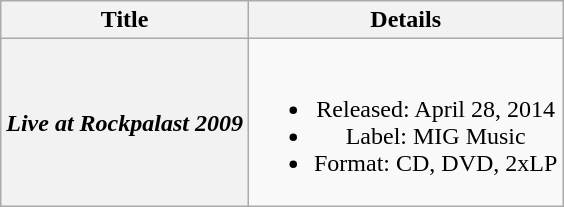<table class="wikitable plainrowheaders" style="text-align:center;">
<tr>
<th>Title</th>
<th>Details</th>
</tr>
<tr>
<th scope="row"><em>Live at Rockpalast 2009</em></th>
<td><br><ul><li>Released: April 28, 2014</li><li>Label: MIG Music</li><li>Format: CD, DVD, 2xLP</li></ul></td>
</tr>
</table>
